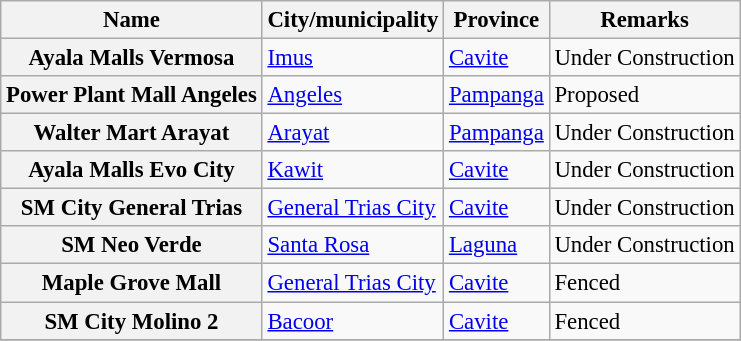<table class="wikitable sortable plainrowheaders" style="font-size:95%;">
<tr>
<th scope="col">Name</th>
<th scope="col">City/municipality</th>
<th scope="col">Province</th>
<th scope="col" class="unsortable">Remarks</th>
</tr>
<tr>
<th scope="row">Ayala Malls Vermosa</th>
<td><a href='#'>Imus</a></td>
<td><a href='#'>Cavite</a></td>
<td>Under Construction</td>
</tr>
<tr>
<th scope="row">Power Plant Mall Angeles</th>
<td><a href='#'>Angeles</a></td>
<td><a href='#'>Pampanga</a></td>
<td>Proposed</td>
</tr>
<tr>
<th scope="row">Walter Mart Arayat</th>
<td><a href='#'>Arayat</a></td>
<td><a href='#'>Pampanga</a></td>
<td>Under Construction</td>
</tr>
<tr>
<th scope="row">Ayala Malls Evo City</th>
<td><a href='#'>Kawit</a></td>
<td><a href='#'>Cavite</a></td>
<td>Under Construction</td>
</tr>
<tr>
<th scope="row">SM City General Trias</th>
<td><a href='#'>General Trias City</a></td>
<td><a href='#'>Cavite</a></td>
<td>Under Construction</td>
</tr>
<tr>
<th scope="row">SM Neo Verde</th>
<td><a href='#'>Santa Rosa</a></td>
<td><a href='#'>Laguna</a></td>
<td>Under Construction</td>
</tr>
<tr>
<th scope="row">Maple Grove Mall</th>
<td><a href='#'>General Trias City</a></td>
<td><a href='#'>Cavite</a></td>
<td>Fenced</td>
</tr>
<tr>
<th scope="row">SM City Molino 2</th>
<td><a href='#'>Bacoor</a></td>
<td><a href='#'>Cavite</a></td>
<td>Fenced</td>
</tr>
<tr>
</tr>
</table>
